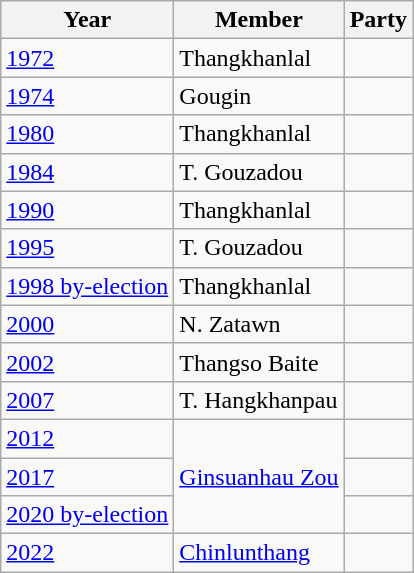<table class="wikitable sortable">
<tr>
<th>Year</th>
<th>Member</th>
<th colspan="2">Party</th>
</tr>
<tr>
<td><a href='#'>1972</a></td>
<td>Thangkhanlal</td>
<td></td>
</tr>
<tr>
<td><a href='#'>1974</a></td>
<td>Gougin</td>
<td></td>
</tr>
<tr>
<td><a href='#'>1980</a></td>
<td>Thangkhanlal</td>
<td></td>
</tr>
<tr>
<td><a href='#'>1984</a></td>
<td>T. Gouzadou</td>
<td></td>
</tr>
<tr>
<td><a href='#'>1990</a></td>
<td>Thangkhanlal</td>
<td></td>
</tr>
<tr>
<td><a href='#'>1995</a></td>
<td>T. Gouzadou</td>
<td></td>
</tr>
<tr>
<td><a href='#'>1998 by-election</a></td>
<td>Thangkhanlal</td>
<td></td>
</tr>
<tr>
<td><a href='#'>2000</a></td>
<td>N. Zatawn</td>
<td></td>
</tr>
<tr>
<td><a href='#'>2002</a></td>
<td>Thangso Baite</td>
<td></td>
</tr>
<tr>
<td><a href='#'>2007</a></td>
<td>T. Hangkhanpau</td>
<td></td>
</tr>
<tr>
<td><a href='#'>2012</a></td>
<td rowspan=3><a href='#'>Ginsuanhau Zou</a></td>
<td></td>
</tr>
<tr>
<td><a href='#'>2017</a></td>
</tr>
<tr>
<td><a href='#'>2020 by-election</a></td>
<td></td>
</tr>
<tr>
<td><a href='#'>2022</a></td>
<td><a href='#'>Chinlunthang</a></td>
<td></td>
</tr>
</table>
